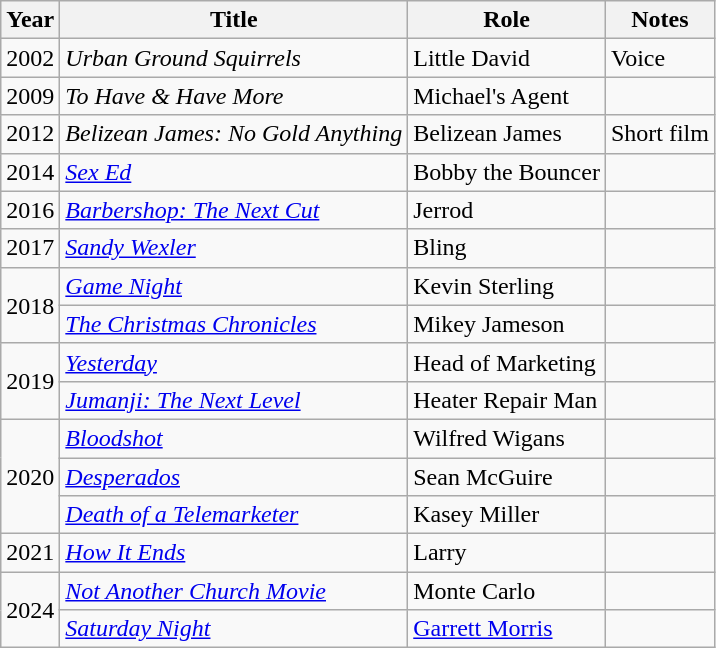<table class="wikitable sortable">
<tr>
<th>Year</th>
<th>Title</th>
<th>Role</th>
<th class="unsortable">Notes</th>
</tr>
<tr>
<td>2002</td>
<td><em>Urban Ground Squirrels</em></td>
<td>Little David</td>
<td>Voice</td>
</tr>
<tr>
<td>2009</td>
<td><em>To Have & Have More</em></td>
<td>Michael's Agent</td>
<td></td>
</tr>
<tr>
<td>2012</td>
<td><em>Belizean James: No Gold Anything</em></td>
<td>Belizean James</td>
<td>Short film</td>
</tr>
<tr>
<td>2014</td>
<td><em><a href='#'>Sex Ed</a></em></td>
<td>Bobby the Bouncer</td>
<td></td>
</tr>
<tr>
<td>2016</td>
<td><em><a href='#'>Barbershop: The Next Cut</a></em></td>
<td>Jerrod</td>
<td></td>
</tr>
<tr>
<td>2017</td>
<td><em><a href='#'>Sandy Wexler</a></em></td>
<td>Bling</td>
<td></td>
</tr>
<tr>
<td rowspan=2>2018</td>
<td><em><a href='#'>Game Night</a></em></td>
<td>Kevin Sterling</td>
<td></td>
</tr>
<tr>
<td><em><a href='#'>The Christmas Chronicles</a></em></td>
<td>Mikey Jameson</td>
<td></td>
</tr>
<tr>
<td rowspan="2">2019</td>
<td><em><a href='#'>Yesterday</a></em></td>
<td>Head of Marketing</td>
<td></td>
</tr>
<tr>
<td><em><a href='#'>Jumanji: The Next Level</a></em></td>
<td>Heater Repair Man</td>
<td></td>
</tr>
<tr>
<td rowspan="3">2020</td>
<td><em><a href='#'>Bloodshot</a></em></td>
<td>Wilfred Wigans</td>
<td></td>
</tr>
<tr>
<td><em><a href='#'>Desperados</a></em></td>
<td>Sean McGuire</td>
<td></td>
</tr>
<tr>
<td><em><a href='#'>Death of a Telemarketer</a></em></td>
<td>Kasey Miller</td>
<td></td>
</tr>
<tr>
<td>2021</td>
<td><em><a href='#'>How It Ends</a></em></td>
<td>Larry</td>
<td></td>
</tr>
<tr>
<td rowspan="2">2024</td>
<td><em><a href='#'>Not Another Church Movie</a></em></td>
<td>Monte Carlo</td>
<td></td>
</tr>
<tr>
<td><em><a href='#'>Saturday Night</a></em></td>
<td><a href='#'>Garrett Morris</a></td>
<td></td>
</tr>
</table>
